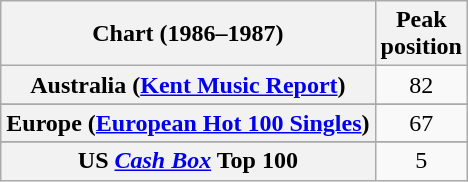<table class="wikitable sortable plainrowheaders" style="text-align:center">
<tr>
<th scope="col">Chart (1986–1987)</th>
<th scope="col">Peak<br>position</th>
</tr>
<tr>
<th scope="row">Australia (<a href='#'>Kent Music Report</a>)</th>
<td>82</td>
</tr>
<tr>
</tr>
<tr>
</tr>
<tr>
<th scope="row">Europe (<a href='#'>European Hot 100 Singles</a>)</th>
<td>67</td>
</tr>
<tr>
</tr>
<tr>
</tr>
<tr>
</tr>
<tr>
</tr>
<tr>
</tr>
<tr>
</tr>
<tr>
</tr>
<tr>
</tr>
<tr>
<th scope="row">US <em><a href='#'>Cash Box</a></em> Top 100</th>
<td>5</td>
</tr>
</table>
